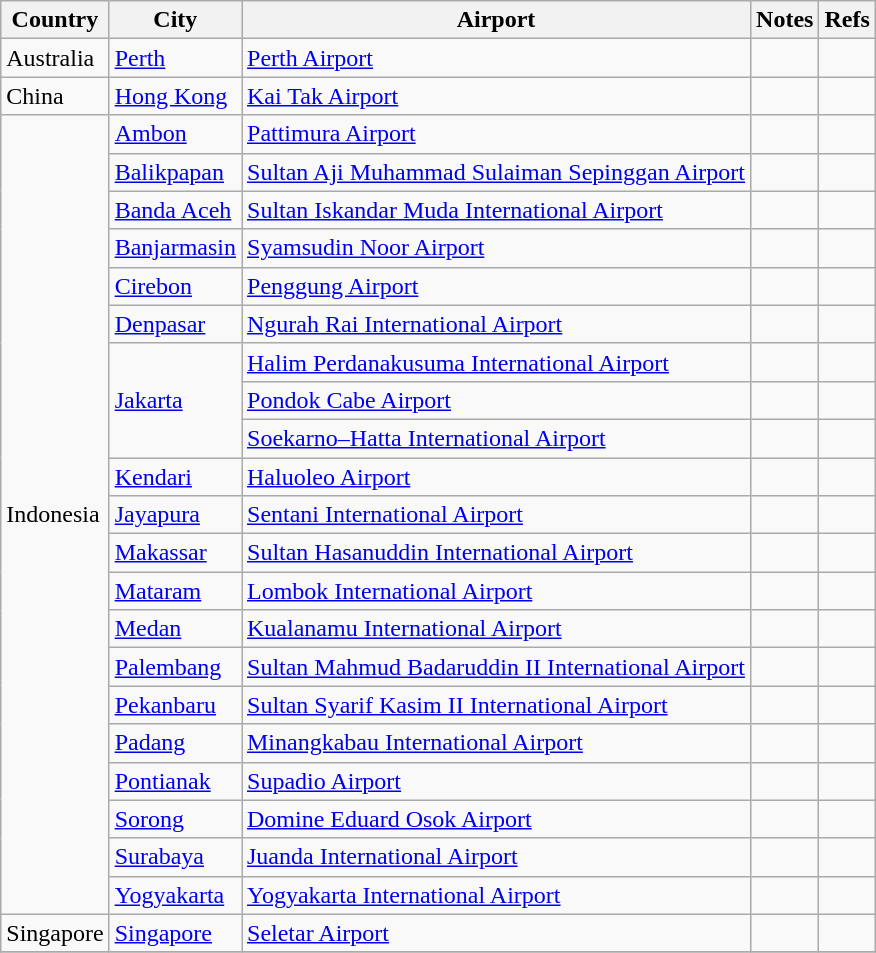<table class="sortable wikitable">
<tr>
<th>Country</th>
<th>City</th>
<th>Airport</th>
<th>Notes</th>
<th>Refs</th>
</tr>
<tr>
<td>Australia</td>
<td><a href='#'>Perth</a></td>
<td><a href='#'>Perth Airport</a></td>
<td></td>
<td align=center></td>
</tr>
<tr>
<td>China</td>
<td><a href='#'>Hong Kong</a></td>
<td><a href='#'>Kai Tak Airport</a></td>
<td></td>
<td align=center></td>
</tr>
<tr>
<td rowspan="21">Indonesia</td>
<td><a href='#'>Ambon</a></td>
<td><a href='#'>Pattimura Airport</a></td>
<td></td>
<td align=center></td>
</tr>
<tr>
<td><a href='#'>Balikpapan</a></td>
<td><a href='#'>Sultan Aji Muhammad Sulaiman Sepinggan Airport</a></td>
<td align=center></td>
<td align=center></td>
</tr>
<tr>
<td><a href='#'>Banda Aceh</a></td>
<td><a href='#'>Sultan Iskandar Muda International Airport</a></td>
<td align=center></td>
<td align=center></td>
</tr>
<tr>
<td><a href='#'>Banjarmasin</a></td>
<td><a href='#'>Syamsudin Noor Airport</a></td>
<td align=center></td>
<td align=center></td>
</tr>
<tr>
<td><a href='#'>Cirebon</a></td>
<td><a href='#'>Penggung Airport</a></td>
<td></td>
<td align=center></td>
</tr>
<tr>
<td><a href='#'>Denpasar</a></td>
<td><a href='#'>Ngurah Rai International Airport</a></td>
<td align=center></td>
<td align=center></td>
</tr>
<tr>
<td rowspan="3"><a href='#'>Jakarta</a></td>
<td><a href='#'>Halim Perdanakusuma International Airport</a></td>
<td></td>
<td align=center></td>
</tr>
<tr>
<td><a href='#'>Pondok Cabe Airport</a></td>
<td></td>
<td align=center></td>
</tr>
<tr>
<td><a href='#'>Soekarno–Hatta International Airport</a></td>
<td></td>
<td align=center></td>
</tr>
<tr>
<td><a href='#'>Kendari</a></td>
<td><a href='#'>Haluoleo Airport</a></td>
<td align=center></td>
<td align=center></td>
</tr>
<tr>
<td><a href='#'>Jayapura</a></td>
<td><a href='#'>Sentani International Airport</a></td>
<td></td>
<td align=center></td>
</tr>
<tr>
<td><a href='#'>Makassar</a></td>
<td><a href='#'>Sultan Hasanuddin International Airport</a></td>
<td></td>
<td align=center></td>
</tr>
<tr>
<td><a href='#'>Mataram</a></td>
<td><a href='#'>Lombok International Airport</a></td>
<td align=center></td>
<td align=center></td>
</tr>
<tr>
<td><a href='#'>Medan</a></td>
<td><a href='#'>Kualanamu International Airport</a></td>
<td></td>
<td align=center></td>
</tr>
<tr>
<td><a href='#'>Palembang</a></td>
<td><a href='#'>Sultan Mahmud Badaruddin II International Airport</a></td>
<td align=center></td>
<td align=center></td>
</tr>
<tr>
<td><a href='#'>Pekanbaru</a></td>
<td><a href='#'>Sultan Syarif Kasim II International Airport</a></td>
<td align=center></td>
<td align=center></td>
</tr>
<tr>
<td><a href='#'>Padang</a></td>
<td><a href='#'>Minangkabau International Airport</a></td>
<td align=center></td>
<td align=center></td>
</tr>
<tr>
<td><a href='#'>Pontianak</a></td>
<td><a href='#'>Supadio Airport</a></td>
<td align=center></td>
<td align=center></td>
</tr>
<tr>
<td><a href='#'>Sorong</a></td>
<td><a href='#'>Domine Eduard Osok Airport</a></td>
<td align=center></td>
<td align=center></td>
</tr>
<tr>
<td><a href='#'>Surabaya</a></td>
<td><a href='#'>Juanda International Airport</a></td>
<td align=center></td>
<td align=center></td>
</tr>
<tr>
<td><a href='#'>Yogyakarta</a></td>
<td><a href='#'>Yogyakarta International Airport</a></td>
<td align=center></td>
<td align=center></td>
</tr>
<tr>
<td>Singapore</td>
<td><a href='#'>Singapore</a></td>
<td><a href='#'>Seletar Airport</a></td>
<td></td>
<td align=center></td>
</tr>
<tr>
</tr>
</table>
